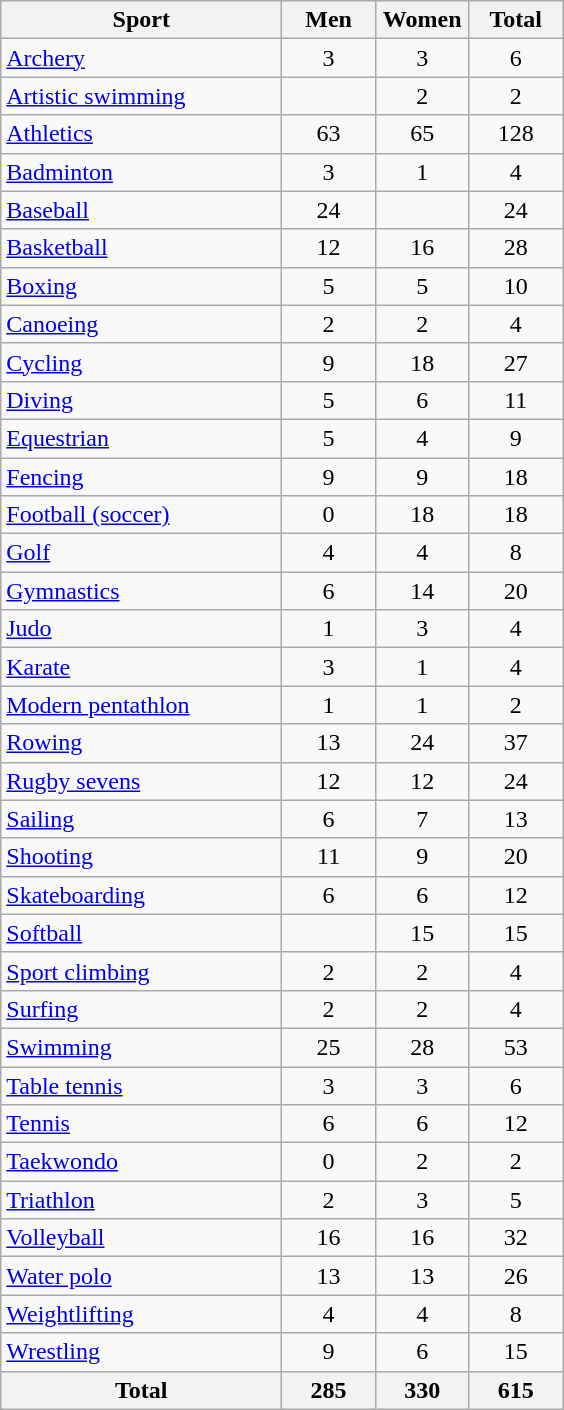<table class="wikitable sortable" style=text-align:center>
<tr>
<th width=180>Sport</th>
<th width=55>Men</th>
<th width=55>Women</th>
<th width=55>Total</th>
</tr>
<tr>
<td align=left><a href='#'>Archery</a></td>
<td>3</td>
<td>3</td>
<td>6</td>
</tr>
<tr>
<td align=left><a href='#'>Artistic swimming</a></td>
<td></td>
<td>2</td>
<td>2</td>
</tr>
<tr>
<td align=left><a href='#'>Athletics</a></td>
<td>63</td>
<td>65</td>
<td>128</td>
</tr>
<tr>
<td align=left><a href='#'>Badminton</a></td>
<td>3</td>
<td>1</td>
<td>4</td>
</tr>
<tr>
<td align=left><a href='#'>Baseball</a></td>
<td>24</td>
<td></td>
<td>24</td>
</tr>
<tr>
<td align=left><a href='#'>Basketball</a></td>
<td>12</td>
<td>16</td>
<td>28</td>
</tr>
<tr>
<td align=left><a href='#'>Boxing</a></td>
<td>5</td>
<td>5</td>
<td>10</td>
</tr>
<tr>
<td align=left><a href='#'>Canoeing</a></td>
<td>2</td>
<td>2</td>
<td>4</td>
</tr>
<tr>
<td align=left><a href='#'>Cycling</a></td>
<td>9</td>
<td>18</td>
<td>27</td>
</tr>
<tr>
<td align=left><a href='#'>Diving</a></td>
<td>5</td>
<td>6</td>
<td>11</td>
</tr>
<tr>
<td align=left><a href='#'>Equestrian</a></td>
<td>5</td>
<td>4</td>
<td>9</td>
</tr>
<tr>
<td align=left><a href='#'>Fencing</a></td>
<td>9</td>
<td>9</td>
<td>18</td>
</tr>
<tr>
<td align=left><a href='#'>Football (soccer)</a></td>
<td>0</td>
<td>18</td>
<td>18</td>
</tr>
<tr>
<td align=left><a href='#'>Golf</a></td>
<td>4</td>
<td>4</td>
<td>8</td>
</tr>
<tr>
<td align=left><a href='#'>Gymnastics</a></td>
<td>6</td>
<td>14</td>
<td>20</td>
</tr>
<tr>
<td align=left><a href='#'>Judo</a></td>
<td>1</td>
<td>3</td>
<td>4</td>
</tr>
<tr>
<td align=left><a href='#'>Karate</a></td>
<td>3</td>
<td>1</td>
<td>4</td>
</tr>
<tr>
<td align=left><a href='#'>Modern pentathlon</a></td>
<td>1</td>
<td>1</td>
<td>2</td>
</tr>
<tr>
<td align=left><a href='#'>Rowing</a></td>
<td>13</td>
<td>24</td>
<td>37</td>
</tr>
<tr>
<td align=left><a href='#'>Rugby sevens</a></td>
<td>12</td>
<td>12</td>
<td>24</td>
</tr>
<tr>
<td align=left><a href='#'>Sailing</a></td>
<td>6</td>
<td>7</td>
<td>13</td>
</tr>
<tr>
<td align=left><a href='#'>Shooting</a></td>
<td>11</td>
<td>9</td>
<td>20</td>
</tr>
<tr>
<td align=left><a href='#'>Skateboarding</a></td>
<td>6</td>
<td>6</td>
<td>12</td>
</tr>
<tr>
<td align=left><a href='#'>Softball</a></td>
<td></td>
<td>15</td>
<td>15</td>
</tr>
<tr>
<td align=left><a href='#'>Sport climbing</a></td>
<td>2</td>
<td>2</td>
<td>4</td>
</tr>
<tr>
<td align=left><a href='#'>Surfing</a></td>
<td>2</td>
<td>2</td>
<td>4</td>
</tr>
<tr>
<td align=left><a href='#'>Swimming</a></td>
<td>25</td>
<td>28</td>
<td>53</td>
</tr>
<tr>
<td align=left><a href='#'>Table tennis</a></td>
<td>3</td>
<td>3</td>
<td>6</td>
</tr>
<tr>
<td align=left><a href='#'>Tennis</a></td>
<td>6</td>
<td>6</td>
<td>12</td>
</tr>
<tr>
<td align=left><a href='#'>Taekwondo</a></td>
<td>0</td>
<td>2</td>
<td>2</td>
</tr>
<tr>
<td align=left><a href='#'>Triathlon</a></td>
<td>2</td>
<td>3</td>
<td>5</td>
</tr>
<tr>
<td align=left><a href='#'>Volleyball</a></td>
<td>16</td>
<td>16</td>
<td>32</td>
</tr>
<tr>
<td align=left><a href='#'>Water polo</a></td>
<td>13</td>
<td>13</td>
<td>26</td>
</tr>
<tr>
<td align=left><a href='#'>Weightlifting</a></td>
<td>4</td>
<td>4</td>
<td>8</td>
</tr>
<tr>
<td align=left><a href='#'>Wrestling</a></td>
<td>9</td>
<td>6</td>
<td>15</td>
</tr>
<tr>
<th>Total</th>
<th>285</th>
<th>330</th>
<th>615</th>
</tr>
</table>
